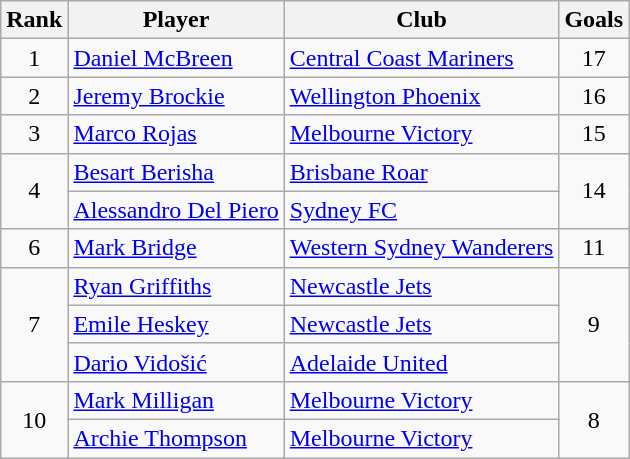<table class="wikitable" style="text-align:center">
<tr>
<th>Rank</th>
<th>Player</th>
<th>Club</th>
<th>Goals</th>
</tr>
<tr>
<td rowspan="1">1</td>
<td align=left> <a href='#'>Daniel McBreen</a></td>
<td align=left><a href='#'>Central Coast Mariners</a></td>
<td rowspan="1">17</td>
</tr>
<tr>
<td rowspan="1">2</td>
<td align=left> <a href='#'>Jeremy Brockie</a></td>
<td align=left><a href='#'>Wellington Phoenix</a></td>
<td rowspan="1">16</td>
</tr>
<tr>
<td rowspan="1">3</td>
<td align=left> <a href='#'>Marco Rojas</a></td>
<td align=left><a href='#'>Melbourne Victory</a></td>
<td rowspan="1">15</td>
</tr>
<tr>
<td rowspan="2">4</td>
<td align=left> <a href='#'>Besart Berisha</a></td>
<td align=left><a href='#'>Brisbane Roar</a></td>
<td rowspan="2">14</td>
</tr>
<tr>
<td align=left> <a href='#'>Alessandro Del Piero</a></td>
<td align=left><a href='#'>Sydney FC</a></td>
</tr>
<tr>
<td rowspan="1">6</td>
<td align=left> <a href='#'>Mark Bridge</a></td>
<td align=left><a href='#'>Western Sydney Wanderers</a></td>
<td rowspan="1">11</td>
</tr>
<tr>
<td rowspan="3">7</td>
<td align=left> <a href='#'>Ryan Griffiths</a></td>
<td align=left><a href='#'>Newcastle Jets</a></td>
<td rowspan="3">9</td>
</tr>
<tr>
<td align=left> <a href='#'>Emile Heskey</a></td>
<td align=left><a href='#'>Newcastle Jets</a></td>
</tr>
<tr>
<td align=left> <a href='#'>Dario Vidošić</a></td>
<td align=left><a href='#'>Adelaide United</a></td>
</tr>
<tr>
<td rowspan="2">10</td>
<td align=left> <a href='#'>Mark Milligan</a></td>
<td align=left><a href='#'>Melbourne Victory</a></td>
<td rowspan="2">8</td>
</tr>
<tr>
<td align=left> <a href='#'>Archie Thompson</a></td>
<td align=left><a href='#'>Melbourne Victory</a></td>
</tr>
</table>
